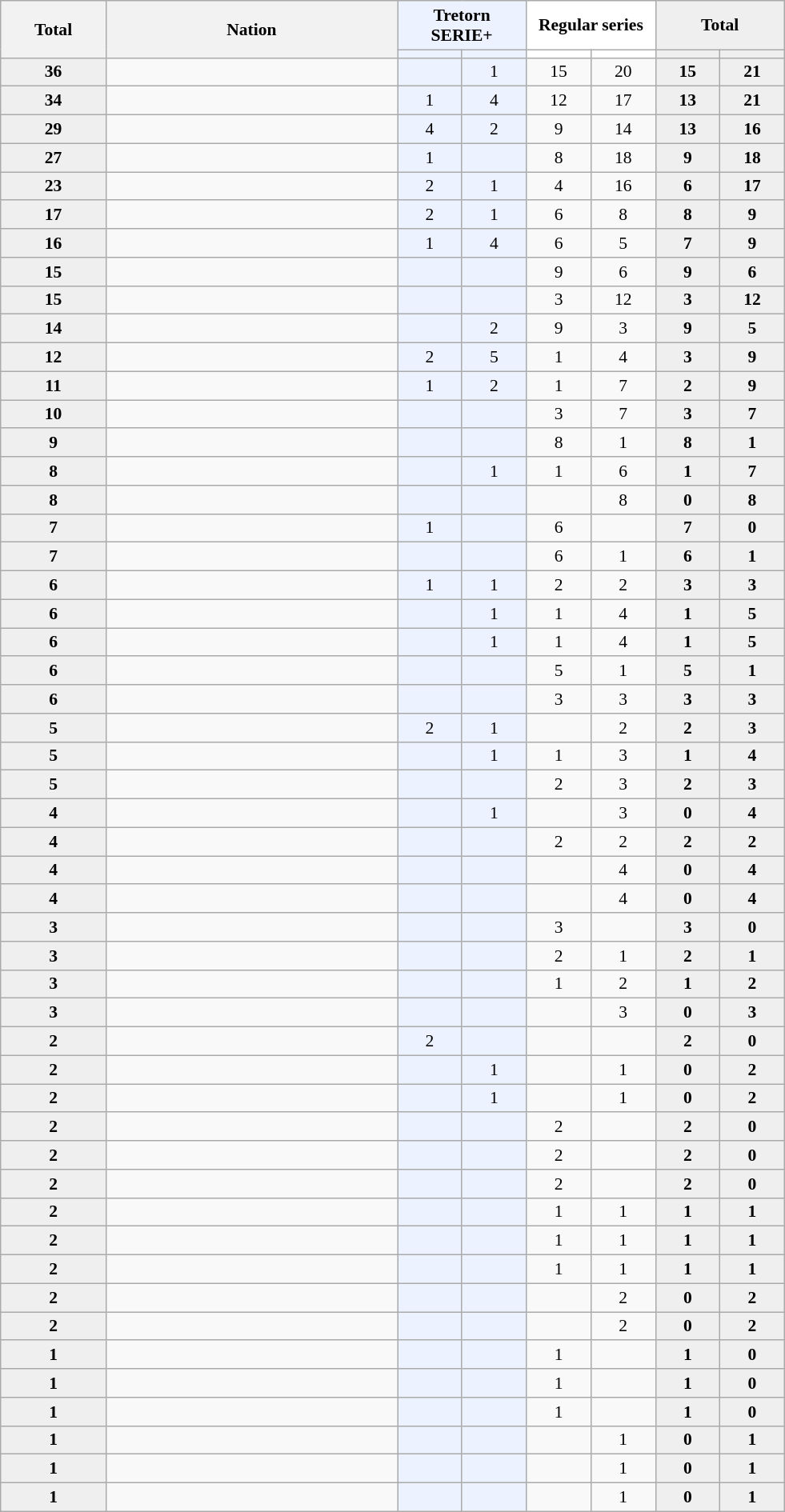<table class="sortable wikitable" style="font-size:90%;">
<tr>
<th style="width:81px;" rowspan="2">Total</th>
<th style="width:236px;" rowspan="2">Nation</th>
<th style="background-color:#ECF2FF;" colspan="2">Tretorn SERIE+</th>
<th style="background-color:#ffffff;" colspan="2">Regular series</th>
<th style="background-color:#efefef;" colspan="3">Total</th>
</tr>
<tr>
<th style="width:47px; background-color:#ECF2FF;"></th>
<th style="width:47px; background-color:#ECF2FF;"></th>
<th style="width:47px; background-color:#ffffff;"></th>
<th style="width:47px; background-color:#ffffff;"></th>
<th style="width:47px; background-color:#efefef;"></th>
<th style="width:47px; background-color:#efefef;"></th>
</tr>
<tr align=center>
<td bgcolor=#efefef><strong>36</strong></td>
<td align=left></td>
<td bgcolor="#ECF2FF"></td>
<td bgcolor="#ECF2FF">1</td>
<td>15</td>
<td>20</td>
<td bgcolor=#efefef><strong>15</strong></td>
<td bgcolor=#efefef><strong>21</strong></td>
</tr>
<tr align=center>
<td bgcolor=#efefef><strong>34</strong></td>
<td align=left></td>
<td bgcolor="#ECF2FF">1</td>
<td bgcolor="#ECF2FF">4</td>
<td>12</td>
<td>17</td>
<td bgcolor=#efefef><strong>13</strong></td>
<td bgcolor=#efefef><strong>21</strong></td>
</tr>
<tr align=center>
<td bgcolor=#efefef><strong>29</strong></td>
<td align=left></td>
<td bgcolor="#ECF2FF">4</td>
<td bgcolor="#ECF2FF">2</td>
<td>9</td>
<td>14</td>
<td bgcolor=#efefef><strong>13</strong></td>
<td bgcolor=#efefef><strong>16</strong></td>
</tr>
<tr align=center>
<td bgcolor=#efefef><strong>27</strong></td>
<td align=left></td>
<td bgcolor="#ECF2FF">1</td>
<td bgcolor="#ECF2FF"></td>
<td>8</td>
<td>18</td>
<td bgcolor=#efefef><strong>9</strong></td>
<td bgcolor=#efefef><strong>18</strong></td>
</tr>
<tr align=center>
<td bgcolor=#efefef><strong>23</strong></td>
<td align=left></td>
<td bgcolor="#ECF2FF">2</td>
<td bgcolor="#ECF2FF">1</td>
<td>4</td>
<td>16</td>
<td bgcolor=#efefef><strong>6</strong></td>
<td bgcolor=#efefef><strong>17</strong></td>
</tr>
<tr align=center>
<td bgcolor=#efefef><strong>17</strong></td>
<td align=left></td>
<td bgcolor="#ECF2FF">2</td>
<td bgcolor="#ECF2FF">1</td>
<td>6</td>
<td>8</td>
<td bgcolor=#efefef><strong>8</strong></td>
<td bgcolor=#efefef><strong>9</strong></td>
</tr>
<tr align=center>
<td bgcolor=#efefef><strong>16</strong></td>
<td align=left></td>
<td bgcolor="#ECF2FF">1</td>
<td bgcolor="#ECF2FF">4</td>
<td>6</td>
<td>5</td>
<td bgcolor=#efefef><strong>7</strong></td>
<td bgcolor=#efefef><strong>9</strong></td>
</tr>
<tr align=center>
<td bgcolor=#efefef><strong>15</strong></td>
<td align=left></td>
<td bgcolor="#ECF2FF"></td>
<td bgcolor="#ECF2FF"></td>
<td>9</td>
<td>6</td>
<td bgcolor=#efefef><strong>9</strong></td>
<td bgcolor=#efefef><strong>6</strong></td>
</tr>
<tr align=center>
<td bgcolor=#efefef><strong>15</strong></td>
<td align=left></td>
<td bgcolor="#ECF2FF"></td>
<td bgcolor="#ECF2FF"></td>
<td>3</td>
<td>12</td>
<td bgcolor=#efefef><strong>3</strong></td>
<td bgcolor=#efefef><strong>12</strong></td>
</tr>
<tr align=center>
<td bgcolor=#efefef><strong>14</strong></td>
<td align=left></td>
<td bgcolor="#ECF2FF"></td>
<td bgcolor="#ECF2FF">2</td>
<td>9</td>
<td>3</td>
<td bgcolor=#efefef><strong>9</strong></td>
<td bgcolor=#efefef><strong>5</strong></td>
</tr>
<tr align=center>
<td bgcolor=#efefef><strong>12</strong></td>
<td align=left></td>
<td bgcolor="#ECF2FF">2</td>
<td bgcolor="#ECF2FF">5</td>
<td>1</td>
<td>4</td>
<td bgcolor=#efefef><strong>3</strong></td>
<td bgcolor=#efefef><strong>9</strong></td>
</tr>
<tr align=center>
<td bgcolor=#efefef><strong>11</strong></td>
<td align=left></td>
<td bgcolor="#ECF2FF">1</td>
<td bgcolor="#ECF2FF">2</td>
<td>1</td>
<td>7</td>
<td bgcolor=#efefef><strong>2</strong></td>
<td bgcolor=#efefef><strong>9</strong></td>
</tr>
<tr align=center>
<td bgcolor=#efefef><strong>10</strong></td>
<td align=left></td>
<td bgcolor="#ECF2FF"></td>
<td bgcolor="#ECF2FF"></td>
<td>3</td>
<td>7</td>
<td bgcolor=#efefef><strong>3</strong></td>
<td bgcolor=#efefef><strong>7</strong></td>
</tr>
<tr align=center>
<td bgcolor=#efefef><strong>9</strong></td>
<td align=left></td>
<td bgcolor="#ECF2FF"></td>
<td bgcolor="#ECF2FF"></td>
<td>8</td>
<td>1</td>
<td bgcolor=#efefef><strong>8</strong></td>
<td bgcolor=#efefef><strong>1</strong></td>
</tr>
<tr align=center>
<td bgcolor=#efefef><strong>8</strong></td>
<td align=left></td>
<td bgcolor="#ECF2FF"></td>
<td bgcolor="#ECF2FF">1</td>
<td>1</td>
<td>6</td>
<td bgcolor=#efefef><strong>1</strong></td>
<td bgcolor=#efefef><strong>7</strong></td>
</tr>
<tr align=center>
<td bgcolor=#efefef><strong>8</strong></td>
<td align=left></td>
<td bgcolor="#ECF2FF"></td>
<td bgcolor="#ECF2FF"></td>
<td></td>
<td>8</td>
<td bgcolor=#efefef><strong>0</strong></td>
<td bgcolor=#efefef><strong>8</strong></td>
</tr>
<tr align=center>
<td bgcolor=#efefef><strong>7</strong></td>
<td align=left></td>
<td bgcolor="#ECF2FF">1</td>
<td bgcolor="#ECF2FF"></td>
<td>6</td>
<td></td>
<td bgcolor=#efefef><strong>7</strong></td>
<td bgcolor=#efefef><strong>0</strong></td>
</tr>
<tr align=center>
<td bgcolor=#efefef><strong>7</strong></td>
<td align=left></td>
<td bgcolor="#ECF2FF"></td>
<td bgcolor="#ECF2FF"></td>
<td>6</td>
<td>1</td>
<td bgcolor=#efefef><strong>6</strong></td>
<td bgcolor=#efefef><strong>1</strong></td>
</tr>
<tr align=center>
<td bgcolor=#efefef><strong>6</strong></td>
<td align=left></td>
<td bgcolor="#ECF2FF">1</td>
<td bgcolor="#ECF2FF">1</td>
<td>2</td>
<td>2</td>
<td bgcolor=#efefef><strong>3</strong></td>
<td bgcolor=#efefef><strong>3</strong></td>
</tr>
<tr align=center>
<td bgcolor=#efefef><strong>6</strong></td>
<td align=left></td>
<td bgcolor="#ECF2FF"></td>
<td bgcolor="#ECF2FF">1</td>
<td>1</td>
<td>4</td>
<td bgcolor=#efefef><strong>1</strong></td>
<td bgcolor=#efefef><strong>5</strong></td>
</tr>
<tr align=center>
<td bgcolor=#efefef><strong>6</strong></td>
<td align=left></td>
<td bgcolor="#ECF2FF"></td>
<td bgcolor="#ECF2FF">1</td>
<td>1</td>
<td>4</td>
<td bgcolor=#efefef><strong>1</strong></td>
<td bgcolor=#efefef><strong>5</strong></td>
</tr>
<tr align=center>
<td bgcolor=#efefef><strong>6</strong></td>
<td align=left></td>
<td bgcolor="#ECF2FF"></td>
<td bgcolor="#ECF2FF"></td>
<td>5</td>
<td>1</td>
<td bgcolor=#efefef><strong>5</strong></td>
<td bgcolor=#efefef><strong>1</strong></td>
</tr>
<tr align=center>
<td bgcolor=#efefef><strong>6</strong></td>
<td align=left></td>
<td bgcolor="#ECF2FF"></td>
<td bgcolor="#ECF2FF"></td>
<td>3</td>
<td>3</td>
<td bgcolor=#efefef><strong>3</strong></td>
<td bgcolor=#efefef><strong>3</strong></td>
</tr>
<tr align=center>
<td bgcolor=#efefef><strong>5</strong></td>
<td align=left></td>
<td bgcolor="#ECF2FF">2</td>
<td bgcolor="#ECF2FF">1</td>
<td></td>
<td>2</td>
<td bgcolor=#efefef><strong>2</strong></td>
<td bgcolor=#efefef><strong>3</strong></td>
</tr>
<tr align=center>
<td bgcolor=#efefef><strong>5</strong></td>
<td align=left></td>
<td bgcolor="#ECF2FF"></td>
<td bgcolor="#ECF2FF">1</td>
<td>1</td>
<td>3</td>
<td bgcolor=#efefef><strong>1</strong></td>
<td bgcolor=#efefef><strong>4</strong></td>
</tr>
<tr align=center>
<td bgcolor=#efefef><strong>5</strong></td>
<td align=left></td>
<td bgcolor="#ECF2FF"></td>
<td bgcolor="#ECF2FF"></td>
<td>2</td>
<td>3</td>
<td bgcolor=#efefef><strong>2</strong></td>
<td bgcolor=#efefef><strong>3</strong></td>
</tr>
<tr align=center>
<td bgcolor=#efefef><strong>4</strong></td>
<td align=left></td>
<td bgcolor="#ECF2FF"></td>
<td bgcolor="#ECF2FF">1</td>
<td></td>
<td>3</td>
<td bgcolor=#efefef><strong>0</strong></td>
<td bgcolor=#efefef><strong>4</strong></td>
</tr>
<tr align=center>
<td bgcolor=#efefef><strong>4</strong></td>
<td align=left></td>
<td bgcolor="#ECF2FF"></td>
<td bgcolor="#ECF2FF"></td>
<td>2</td>
<td>2</td>
<td bgcolor=#efefef><strong>2</strong></td>
<td bgcolor=#efefef><strong>2</strong></td>
</tr>
<tr align=center>
<td bgcolor=#efefef><strong>4</strong></td>
<td align=left></td>
<td bgcolor="#ECF2FF"></td>
<td bgcolor="#ECF2FF"></td>
<td></td>
<td>4</td>
<td bgcolor=#efefef><strong>0</strong></td>
<td bgcolor=#efefef><strong>4</strong></td>
</tr>
<tr align=center>
<td bgcolor=#efefef><strong>4</strong></td>
<td align=left></td>
<td bgcolor="#ECF2FF"></td>
<td bgcolor="#ECF2FF"></td>
<td></td>
<td>4</td>
<td bgcolor=#efefef><strong>0</strong></td>
<td bgcolor=#efefef><strong>4</strong></td>
</tr>
<tr align=center>
<td bgcolor=#efefef><strong>3</strong></td>
<td align=left></td>
<td bgcolor="#ECF2FF"></td>
<td bgcolor="#ECF2FF"></td>
<td>3</td>
<td></td>
<td bgcolor=#efefef><strong>3</strong></td>
<td bgcolor=#efefef><strong>0</strong></td>
</tr>
<tr align=center>
<td bgcolor=#efefef><strong>3</strong></td>
<td align=left></td>
<td bgcolor="#ECF2FF"></td>
<td bgcolor="#ECF2FF"></td>
<td>2</td>
<td>1</td>
<td bgcolor=#efefef><strong>2</strong></td>
<td bgcolor=#efefef><strong>1</strong></td>
</tr>
<tr align=center>
<td bgcolor=#efefef><strong>3</strong></td>
<td align=left></td>
<td bgcolor="#ECF2FF"></td>
<td bgcolor="#ECF2FF"></td>
<td>1</td>
<td>2</td>
<td bgcolor=#efefef><strong>1</strong></td>
<td bgcolor=#efefef><strong>2</strong></td>
</tr>
<tr align=center>
<td bgcolor=#efefef><strong>3</strong></td>
<td align=left></td>
<td bgcolor="#ECF2FF"></td>
<td bgcolor="#ECF2FF"></td>
<td></td>
<td>3</td>
<td bgcolor=#efefef><strong>0</strong></td>
<td bgcolor=#efefef><strong>3</strong></td>
</tr>
<tr align=center>
<td bgcolor=#efefef><strong>2</strong></td>
<td align=left></td>
<td bgcolor="#ECF2FF">2</td>
<td bgcolor="#ECF2FF"></td>
<td></td>
<td></td>
<td bgcolor=#efefef><strong>2</strong></td>
<td bgcolor=#efefef><strong>0</strong></td>
</tr>
<tr align=center>
<td bgcolor=#efefef><strong>2</strong></td>
<td align=left></td>
<td bgcolor="#ECF2FF"></td>
<td bgcolor="#ECF2FF">1</td>
<td></td>
<td>1</td>
<td bgcolor=#efefef><strong>0</strong></td>
<td bgcolor=#efefef><strong>2</strong></td>
</tr>
<tr align=center>
<td bgcolor=#efefef><strong>2</strong></td>
<td align=left></td>
<td bgcolor="#ECF2FF"></td>
<td bgcolor="#ECF2FF">1</td>
<td></td>
<td>1</td>
<td bgcolor=#efefef><strong>0</strong></td>
<td bgcolor=#efefef><strong>2</strong></td>
</tr>
<tr align=center>
<td bgcolor=#efefef><strong>2</strong></td>
<td align=left></td>
<td bgcolor="#ECF2FF"></td>
<td bgcolor="#ECF2FF"></td>
<td>2</td>
<td></td>
<td bgcolor=#efefef><strong>2</strong></td>
<td bgcolor=#efefef><strong>0</strong></td>
</tr>
<tr align=center>
<td bgcolor=#efefef><strong>2</strong></td>
<td align=left></td>
<td bgcolor="#ECF2FF"></td>
<td bgcolor="#ECF2FF"></td>
<td>2</td>
<td></td>
<td bgcolor=#efefef><strong>2</strong></td>
<td bgcolor=#efefef><strong>0</strong></td>
</tr>
<tr align=center>
<td bgcolor=#efefef><strong>2</strong></td>
<td align=left></td>
<td bgcolor="#ECF2FF"></td>
<td bgcolor="#ECF2FF"></td>
<td>2</td>
<td></td>
<td bgcolor=#efefef><strong>2</strong></td>
<td bgcolor=#efefef><strong>0</strong></td>
</tr>
<tr align=center>
<td bgcolor=#efefef><strong>2</strong></td>
<td align=left></td>
<td bgcolor="#ECF2FF"></td>
<td bgcolor="#ECF2FF"></td>
<td>1</td>
<td>1</td>
<td bgcolor=#efefef><strong>1</strong></td>
<td bgcolor=#efefef><strong>1</strong></td>
</tr>
<tr align=center>
<td bgcolor=#efefef><strong>2</strong></td>
<td align=left></td>
<td bgcolor="#ECF2FF"></td>
<td bgcolor="#ECF2FF"></td>
<td>1</td>
<td>1</td>
<td bgcolor=#efefef><strong>1</strong></td>
<td bgcolor=#efefef><strong>1</strong></td>
</tr>
<tr align=center>
<td bgcolor=#efefef><strong>2</strong></td>
<td align=left></td>
<td bgcolor="#ECF2FF"></td>
<td bgcolor="#ECF2FF"></td>
<td>1</td>
<td>1</td>
<td bgcolor=#efefef><strong>1</strong></td>
<td bgcolor=#efefef><strong>1</strong></td>
</tr>
<tr align=center>
<td bgcolor=#efefef><strong>2</strong></td>
<td align=left></td>
<td bgcolor="#ECF2FF"></td>
<td bgcolor="#ECF2FF"></td>
<td></td>
<td>2</td>
<td bgcolor=#efefef><strong>0</strong></td>
<td bgcolor=#efefef><strong>2</strong></td>
</tr>
<tr align=center>
<td bgcolor=#efefef><strong>2</strong></td>
<td align=left></td>
<td bgcolor="#ECF2FF"></td>
<td bgcolor="#ECF2FF"></td>
<td></td>
<td>2</td>
<td bgcolor=#efefef><strong>0</strong></td>
<td bgcolor=#efefef><strong>2</strong></td>
</tr>
<tr align=center>
<td bgcolor=#efefef><strong>1</strong></td>
<td align=left></td>
<td bgcolor="#ECF2FF"></td>
<td bgcolor="#ECF2FF"></td>
<td>1</td>
<td></td>
<td bgcolor=#efefef><strong>1</strong></td>
<td bgcolor=#efefef><strong>0</strong></td>
</tr>
<tr align=center>
<td bgcolor=#efefef><strong>1</strong></td>
<td align=left></td>
<td bgcolor="#ECF2FF"></td>
<td bgcolor="#ECF2FF"></td>
<td>1</td>
<td></td>
<td bgcolor=#efefef><strong>1</strong></td>
<td bgcolor=#efefef><strong>0</strong></td>
</tr>
<tr align=center>
<td bgcolor=#efefef><strong>1</strong></td>
<td align=left></td>
<td bgcolor="#ECF2FF"></td>
<td bgcolor="#ECF2FF"></td>
<td>1</td>
<td></td>
<td bgcolor=#efefef><strong>1</strong></td>
<td bgcolor=#efefef><strong>0</strong></td>
</tr>
<tr align=center>
<td bgcolor=#efefef><strong>1</strong></td>
<td align=left></td>
<td bgcolor="#ECF2FF"></td>
<td bgcolor="#ECF2FF"></td>
<td></td>
<td>1</td>
<td bgcolor=#efefef><strong>0</strong></td>
<td bgcolor=#efefef><strong>1</strong></td>
</tr>
<tr align=center>
<td bgcolor=#efefef><strong>1</strong></td>
<td align=left></td>
<td bgcolor="#ECF2FF"></td>
<td bgcolor="#ECF2FF"></td>
<td></td>
<td>1</td>
<td bgcolor=#efefef><strong>0</strong></td>
<td bgcolor=#efefef><strong>1</strong></td>
</tr>
<tr align=center>
<td bgcolor=#efefef><strong>1</strong></td>
<td align=left></td>
<td bgcolor="#ECF2FF"></td>
<td bgcolor="#ECF2FF"></td>
<td></td>
<td>1</td>
<td bgcolor=#efefef><strong>0</strong></td>
<td bgcolor=#efefef><strong>1</strong></td>
</tr>
</table>
